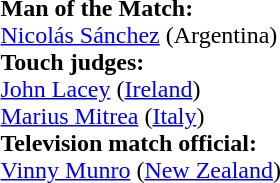<table style="width:50%">
<tr>
<td><br><strong>Man of the Match:</strong>
<br><a href='#'>Nicolás Sánchez</a> (Argentina)<br><strong>Touch judges:</strong>
<br><a href='#'>John Lacey</a> (<a href='#'>Ireland</a>)
<br><a href='#'>Marius Mitrea</a> (<a href='#'>Italy</a>)
<br><strong>Television match official:</strong>
<br><a href='#'>Vinny Munro</a> (<a href='#'>New Zealand</a>)</td>
</tr>
</table>
